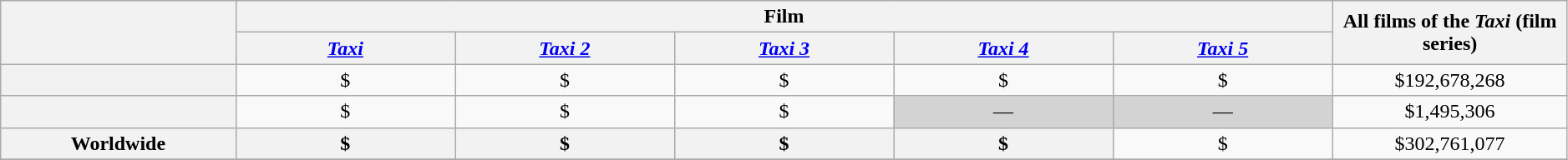<table class="wikitable" style="text-align:center" width=99%>
<tr>
<th rowspan="2" width="15%"></th>
<th colspan="5" align="center">Film</th>
<th rowspan="2" width="15%">All films of the <em>Taxi</em> (film series)</th>
</tr>
<tr>
<th width="14%"><em><a href='#'>Taxi</a></em></th>
<th width="14%"><em><a href='#'>Taxi 2</a></em></th>
<th width="14%"><em><a href='#'>Taxi 3</a></em></th>
<th width="14%"><em><a href='#'>Taxi 4</a></em></th>
<th width="14%"><em><a href='#'>Taxi 5</a></em></th>
</tr>
<tr>
<th></th>
<td>$</td>
<td>$</td>
<td>$</td>
<td>$</td>
<td>$</td>
<td>$192,678,268</td>
</tr>
<tr>
<th></th>
<td>$</td>
<td>$</td>
<td>$</td>
<td style="background-color:lightgrey;">—</td>
<td style="background-color:lightgrey;">—</td>
<td>$1,495,306</td>
</tr>
<tr>
<th>Worldwide</th>
<th>$</th>
<th>$</th>
<th>$</th>
<th>$</th>
<td>$</td>
<td>$302,761,077</td>
</tr>
<tr>
</tr>
</table>
